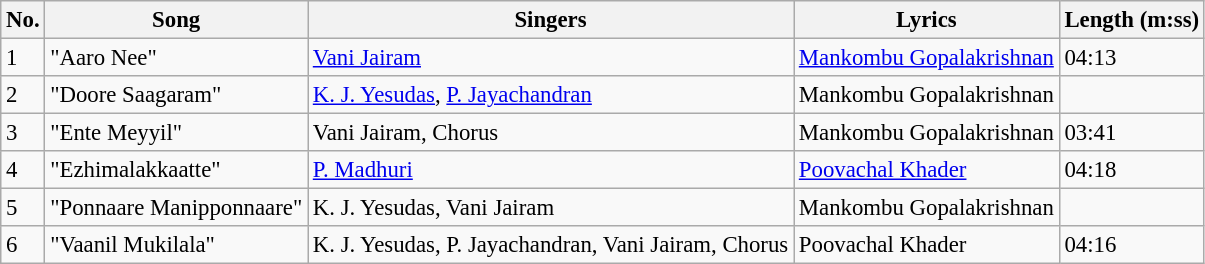<table class="wikitable" style="font-size:95%;">
<tr>
<th>No.</th>
<th>Song</th>
<th>Singers</th>
<th>Lyrics</th>
<th>Length (m:ss)</th>
</tr>
<tr>
<td>1</td>
<td>"Aaro Nee"</td>
<td><a href='#'>Vani Jairam</a></td>
<td><a href='#'>Mankombu Gopalakrishnan</a></td>
<td>04:13</td>
</tr>
<tr>
<td>2</td>
<td>"Doore Saagaram"</td>
<td><a href='#'>K. J. Yesudas</a>, <a href='#'>P. Jayachandran</a></td>
<td>Mankombu Gopalakrishnan</td>
<td></td>
</tr>
<tr>
<td>3</td>
<td>"Ente Meyyil"</td>
<td>Vani Jairam, Chorus</td>
<td>Mankombu Gopalakrishnan</td>
<td>03:41</td>
</tr>
<tr>
<td>4</td>
<td>"Ezhimalakkaatte"</td>
<td><a href='#'>P. Madhuri</a></td>
<td><a href='#'>Poovachal Khader</a></td>
<td>04:18</td>
</tr>
<tr>
<td>5</td>
<td>"Ponnaare Manipponnaare"</td>
<td>K. J. Yesudas, Vani Jairam</td>
<td>Mankombu Gopalakrishnan</td>
<td></td>
</tr>
<tr>
<td>6</td>
<td>"Vaanil Mukilala"</td>
<td>K. J. Yesudas, P. Jayachandran, Vani Jairam, Chorus</td>
<td>Poovachal Khader</td>
<td>04:16</td>
</tr>
</table>
